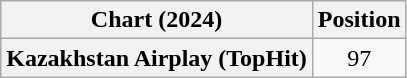<table class="wikitable plainrowheaders" style="text-align:center">
<tr>
<th>Chart (2024)</th>
<th>Position</th>
</tr>
<tr>
<th scope="row">Kazakhstan Airplay (TopHit)</th>
<td>97</td>
</tr>
</table>
